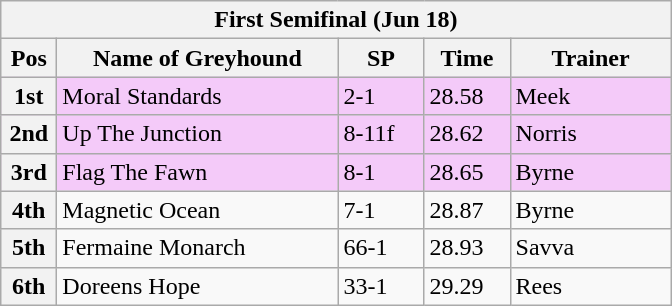<table class="wikitable">
<tr>
<th colspan="6">First Semifinal (Jun 18)</th>
</tr>
<tr>
<th width=30>Pos</th>
<th width=180>Name of Greyhound</th>
<th width=50>SP</th>
<th width=50>Time</th>
<th width=100>Trainer</th>
</tr>
<tr style="background: #f4caf9;">
<th>1st</th>
<td>Moral Standards</td>
<td>2-1</td>
<td>28.58</td>
<td>Meek</td>
</tr>
<tr style="background: #f4caf9;">
<th>2nd</th>
<td>Up The Junction</td>
<td>8-11f</td>
<td>28.62</td>
<td>Norris</td>
</tr>
<tr style="background: #f4caf9;">
<th>3rd</th>
<td>Flag The Fawn</td>
<td>8-1</td>
<td>28.65</td>
<td>Byrne</td>
</tr>
<tr>
<th>4th</th>
<td>Magnetic Ocean</td>
<td>7-1</td>
<td>28.87</td>
<td>Byrne</td>
</tr>
<tr>
<th>5th</th>
<td>Fermaine Monarch</td>
<td>66-1</td>
<td>28.93</td>
<td>Savva</td>
</tr>
<tr>
<th>6th</th>
<td>Doreens Hope</td>
<td>33-1</td>
<td>29.29</td>
<td>Rees</td>
</tr>
</table>
